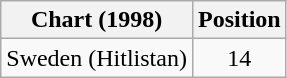<table class="wikitable">
<tr>
<th>Chart (1998)</th>
<th>Position</th>
</tr>
<tr>
<td>Sweden (Hitlistan)</td>
<td align="center">14</td>
</tr>
</table>
